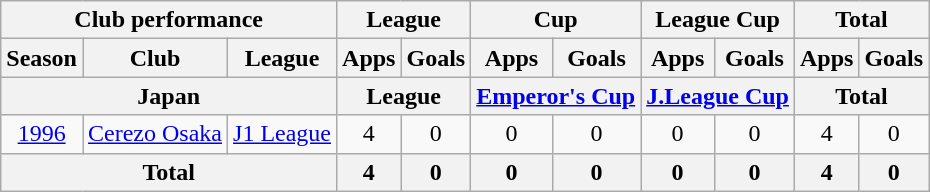<table class="wikitable" style="text-align:center;">
<tr>
<th colspan=3>Club performance</th>
<th colspan=2>League</th>
<th colspan=2>Cup</th>
<th colspan=2>League Cup</th>
<th colspan=2>Total</th>
</tr>
<tr>
<th>Season</th>
<th>Club</th>
<th>League</th>
<th>Apps</th>
<th>Goals</th>
<th>Apps</th>
<th>Goals</th>
<th>Apps</th>
<th>Goals</th>
<th>Apps</th>
<th>Goals</th>
</tr>
<tr>
<th colspan=3>Japan</th>
<th colspan=2>League</th>
<th colspan=2><a href='#'>Emperor's Cup</a></th>
<th colspan=2><a href='#'>J.League Cup</a></th>
<th colspan=2>Total</th>
</tr>
<tr>
<td><a href='#'>1996</a></td>
<td><a href='#'>Cerezo Osaka</a></td>
<td><a href='#'>J1 League</a></td>
<td>4</td>
<td>0</td>
<td>0</td>
<td>0</td>
<td>0</td>
<td>0</td>
<td>4</td>
<td>0</td>
</tr>
<tr>
<th colspan=3>Total</th>
<th>4</th>
<th>0</th>
<th>0</th>
<th>0</th>
<th>0</th>
<th>0</th>
<th>4</th>
<th>0</th>
</tr>
</table>
